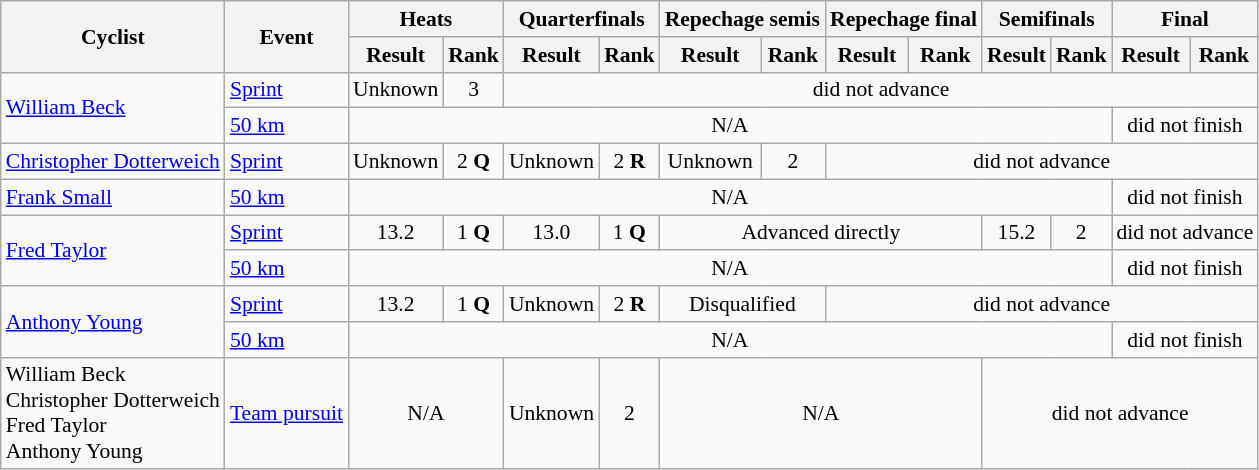<table class=wikitable style="font-size:90%">
<tr>
<th rowspan=2>Cyclist</th>
<th rowspan=2>Event</th>
<th colspan=2>Heats</th>
<th colspan=2>Quarterfinals</th>
<th colspan=2>Repechage semis</th>
<th colspan=2>Repechage final</th>
<th colspan=2>Semifinals</th>
<th colspan=2>Final</th>
</tr>
<tr>
<th>Result</th>
<th>Rank</th>
<th>Result</th>
<th>Rank</th>
<th>Result</th>
<th>Rank</th>
<th>Result</th>
<th>Rank</th>
<th>Result</th>
<th>Rank</th>
<th>Result</th>
<th>Rank</th>
</tr>
<tr>
<td rowspan=2><a href='#'>William Beck</a></td>
<td><a href='#'>Sprint</a></td>
<td align=center>Unknown</td>
<td align=center>3</td>
<td align=center colspan=10>did not advance</td>
</tr>
<tr>
<td><a href='#'>50 km</a></td>
<td align=center colspan=10>N/A</td>
<td align=center colspan=2>did not finish</td>
</tr>
<tr>
<td><a href='#'>Christopher Dotterweich</a></td>
<td><a href='#'>Sprint</a></td>
<td align=center>Unknown</td>
<td align=center>2 <strong>Q</strong></td>
<td align=center>Unknown</td>
<td align=center>2 <strong>R</strong></td>
<td align=center>Unknown</td>
<td align=center>2</td>
<td align=center colspan=6>did not advance</td>
</tr>
<tr>
<td><a href='#'>Frank Small</a></td>
<td><a href='#'>50 km</a></td>
<td align=center colspan=10>N/A</td>
<td align=center colspan=2>did not finish</td>
</tr>
<tr>
<td rowspan=2><a href='#'>Fred Taylor</a></td>
<td><a href='#'>Sprint</a></td>
<td align=center>13.2</td>
<td align=center>1 <strong>Q</strong></td>
<td align=center>13.0</td>
<td align=center>1 <strong>Q</strong></td>
<td align=center colspan=4>Advanced directly</td>
<td align=center>15.2</td>
<td align=center>2</td>
<td align=center colspan=2>did not advance</td>
</tr>
<tr>
<td><a href='#'>50 km</a></td>
<td align=center colspan=10>N/A</td>
<td align=center colspan=2>did not finish</td>
</tr>
<tr>
<td rowspan=2><a href='#'>Anthony Young</a></td>
<td><a href='#'>Sprint</a></td>
<td align=center>13.2</td>
<td align=center>1 <strong>Q</strong></td>
<td align=center>Unknown</td>
<td align=center>2 <strong>R</strong></td>
<td align=center colspan=2>Disqualified</td>
<td align=center colspan=6>did not advance</td>
</tr>
<tr>
<td><a href='#'>50 km</a></td>
<td align=center colspan=10>N/A</td>
<td align=center colspan=2>did not finish</td>
</tr>
<tr>
<td>William Beck<br>Christopher Dotterweich<br>Fred Taylor<br>Anthony Young</td>
<td><a href='#'>Team pursuit</a></td>
<td align=center colspan=2>N/A</td>
<td align=center>Unknown</td>
<td align=center>2</td>
<td align=center colspan=4>N/A</td>
<td align=center colspan=4>did not advance</td>
</tr>
</table>
